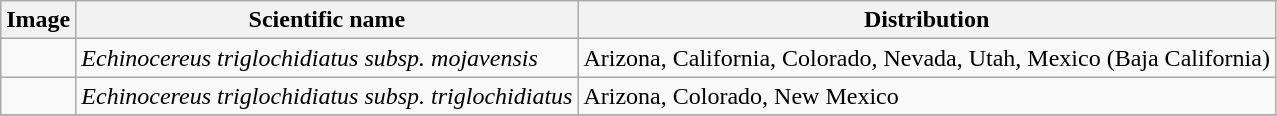<table class="wikitable">
<tr>
<th>Image</th>
<th>Scientific name</th>
<th>Distribution</th>
</tr>
<tr>
<td></td>
<td><em>Echinocereus triglochidiatus subsp. mojavensis</em> </td>
<td>Arizona, California, Colorado, Nevada, Utah, Mexico (Baja California)</td>
</tr>
<tr>
<td></td>
<td><em>Echinocereus triglochidiatus subsp. triglochidiatus</em></td>
<td>Arizona, Colorado, New Mexico</td>
</tr>
<tr>
</tr>
</table>
